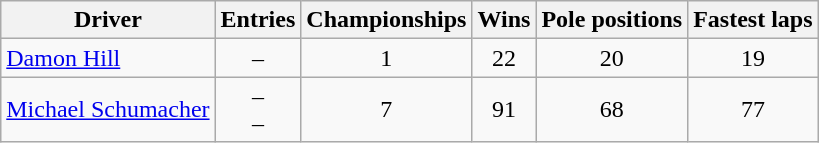<table class="wikitable " style="font-size:100%; text-align:center;">
<tr>
<th>Driver</th>
<th>Entries</th>
<th>Championships</th>
<th>Wins</th>
<th>Pole positions</th>
<th>Fastest laps</th>
</tr>
<tr>
<td align=left> <a href='#'>Damon Hill</a></td>
<td>–</td>
<td>1</td>
<td>22</td>
<td>20</td>
<td>19</td>
</tr>
<tr>
<td align=left> <a href='#'>Michael Schumacher</a></td>
<td>–<br>–</td>
<td>7</td>
<td>91</td>
<td>68</td>
<td>77</td>
</tr>
</table>
